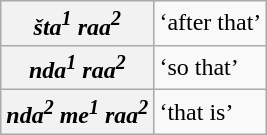<table class="wikitable">
<tr>
<th><em>šta<sup>1</sup>  raa<sup>2</sup></em></th>
<td>‘after that’</td>
</tr>
<tr>
<th><em>nda<sup>1</sup>  raa<sup>2</sup></em></th>
<td>‘so that’</td>
</tr>
<tr>
<th><em>nda<sup>2</sup>  me<sup>1</sup> raa<sup>2</sup></em></th>
<td>‘that is’</td>
</tr>
</table>
